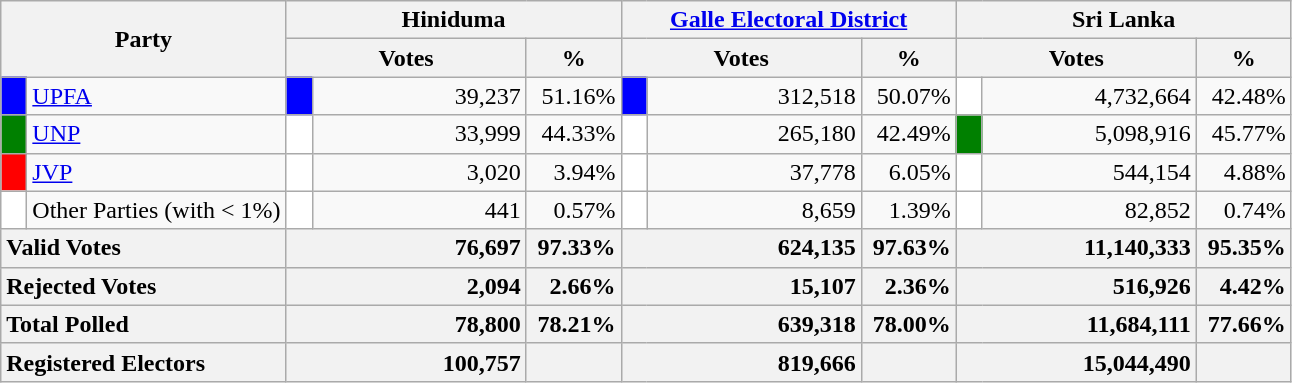<table class="wikitable">
<tr>
<th colspan="2" width="144px"rowspan="2">Party</th>
<th colspan="3" width="216px">Hiniduma</th>
<th colspan="3" width="216px"><a href='#'>Galle Electoral District</a></th>
<th colspan="3" width="216px">Sri Lanka</th>
</tr>
<tr>
<th colspan="2" width="144px">Votes</th>
<th>%</th>
<th colspan="2" width="144px">Votes</th>
<th>%</th>
<th colspan="2" width="144px">Votes</th>
<th>%</th>
</tr>
<tr>
<td style="background-color:blue;" width="10px"></td>
<td style="text-align:left;"><a href='#'>UPFA</a></td>
<td style="background-color:blue;" width="10px"></td>
<td style="text-align:right;">39,237</td>
<td style="text-align:right;">51.16%</td>
<td style="background-color:blue;" width="10px"></td>
<td style="text-align:right;">312,518</td>
<td style="text-align:right;">50.07%</td>
<td style="background-color:white;" width="10px"></td>
<td style="text-align:right;">4,732,664</td>
<td style="text-align:right;">42.48%</td>
</tr>
<tr>
<td style="background-color:green;" width="10px"></td>
<td style="text-align:left;"><a href='#'>UNP</a></td>
<td style="background-color:white;" width="10px"></td>
<td style="text-align:right;">33,999</td>
<td style="text-align:right;">44.33%</td>
<td style="background-color:white;" width="10px"></td>
<td style="text-align:right;">265,180</td>
<td style="text-align:right;">42.49%</td>
<td style="background-color:green;" width="10px"></td>
<td style="text-align:right;">5,098,916</td>
<td style="text-align:right;">45.77%</td>
</tr>
<tr>
<td style="background-color:red;" width="10px"></td>
<td style="text-align:left;"><a href='#'>JVP</a></td>
<td style="background-color:white;" width="10px"></td>
<td style="text-align:right;">3,020</td>
<td style="text-align:right;">3.94%</td>
<td style="background-color:white;" width="10px"></td>
<td style="text-align:right;">37,778</td>
<td style="text-align:right;">6.05%</td>
<td style="background-color:white;" width="10px"></td>
<td style="text-align:right;">544,154</td>
<td style="text-align:right;">4.88%</td>
</tr>
<tr>
<td style="background-color:white;" width="10px"></td>
<td style="text-align:left;">Other Parties (with < 1%)</td>
<td style="background-color:white;" width="10px"></td>
<td style="text-align:right;">441</td>
<td style="text-align:right;">0.57%</td>
<td style="background-color:white;" width="10px"></td>
<td style="text-align:right;">8,659</td>
<td style="text-align:right;">1.39%</td>
<td style="background-color:white;" width="10px"></td>
<td style="text-align:right;">82,852</td>
<td style="text-align:right;">0.74%</td>
</tr>
<tr>
<th colspan="2" width="144px"style="text-align:left;">Valid Votes</th>
<th style="text-align:right;"colspan="2" width="144px">76,697</th>
<th style="text-align:right;">97.33%</th>
<th style="text-align:right;"colspan="2" width="144px">624,135</th>
<th style="text-align:right;">97.63%</th>
<th style="text-align:right;"colspan="2" width="144px">11,140,333</th>
<th style="text-align:right;">95.35%</th>
</tr>
<tr>
<th colspan="2" width="144px"style="text-align:left;">Rejected Votes</th>
<th style="text-align:right;"colspan="2" width="144px">2,094</th>
<th style="text-align:right;">2.66%</th>
<th style="text-align:right;"colspan="2" width="144px">15,107</th>
<th style="text-align:right;">2.36%</th>
<th style="text-align:right;"colspan="2" width="144px">516,926</th>
<th style="text-align:right;">4.42%</th>
</tr>
<tr>
<th colspan="2" width="144px"style="text-align:left;">Total Polled</th>
<th style="text-align:right;"colspan="2" width="144px">78,800</th>
<th style="text-align:right;">78.21%</th>
<th style="text-align:right;"colspan="2" width="144px">639,318</th>
<th style="text-align:right;">78.00%</th>
<th style="text-align:right;"colspan="2" width="144px">11,684,111</th>
<th style="text-align:right;">77.66%</th>
</tr>
<tr>
<th colspan="2" width="144px"style="text-align:left;">Registered Electors</th>
<th style="text-align:right;"colspan="2" width="144px">100,757</th>
<th></th>
<th style="text-align:right;"colspan="2" width="144px">819,666</th>
<th></th>
<th style="text-align:right;"colspan="2" width="144px">15,044,490</th>
<th></th>
</tr>
</table>
